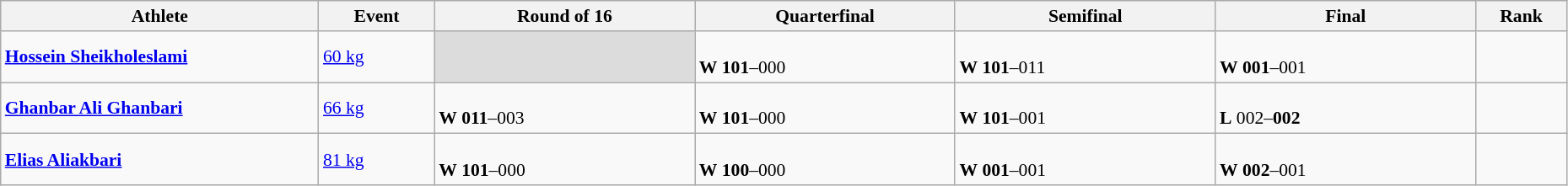<table class="wikitable" width="98%" style="text-align:left; font-size:90%">
<tr>
<th width="11%">Athlete</th>
<th width="4%">Event</th>
<th width="9%">Round of 16</th>
<th width="9%">Quarterfinal</th>
<th width="9%">Semifinal</th>
<th width="9%">Final</th>
<th width="3%">Rank</th>
</tr>
<tr>
<td><strong><a href='#'>Hossein Sheikholeslami</a></strong></td>
<td><a href='#'>60 kg</a></td>
<td bgcolor=#DCDCDC></td>
<td><br><strong>W</strong> <strong>101</strong>–000</td>
<td><br><strong>W</strong> <strong>101</strong>–011</td>
<td><br><strong>W</strong> <strong>001</strong>–001</td>
<td align=center></td>
</tr>
<tr>
<td><strong><a href='#'>Ghanbar Ali Ghanbari</a></strong></td>
<td><a href='#'>66 kg</a></td>
<td><br><strong>W</strong> <strong>011</strong>–003</td>
<td><br><strong>W</strong> <strong>101</strong>–000</td>
<td><br><strong>W</strong> <strong>101</strong>–001</td>
<td><br><strong>L</strong> 002–<strong>002</strong></td>
<td align=center></td>
</tr>
<tr>
<td><strong><a href='#'>Elias Aliakbari</a></strong></td>
<td><a href='#'>81 kg</a></td>
<td><br><strong>W</strong> <strong>101</strong>–000</td>
<td><br><strong>W</strong> <strong>100</strong>–000</td>
<td><br><strong>W</strong> <strong>001</strong>–001</td>
<td><br><strong>W</strong> <strong>002</strong>–001</td>
<td align=center></td>
</tr>
</table>
